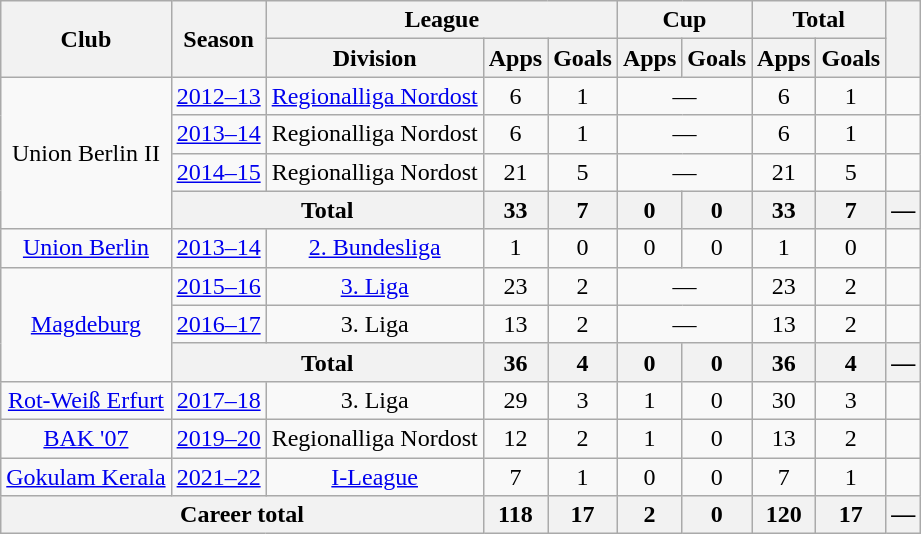<table class="wikitable" style="text-align: center">
<tr>
<th rowspan="2">Club</th>
<th rowspan="2">Season</th>
<th colspan="3">League</th>
<th colspan="2">Cup</th>
<th colspan="2">Total</th>
<th rowspan="2"></th>
</tr>
<tr>
<th>Division</th>
<th>Apps</th>
<th>Goals</th>
<th>Apps</th>
<th>Goals</th>
<th>Apps</th>
<th>Goals</th>
</tr>
<tr>
<td rowspan="4">Union Berlin II</td>
<td><a href='#'>2012–13</a></td>
<td><a href='#'>Regionalliga Nordost</a></td>
<td>6</td>
<td>1</td>
<td colspan="2">—</td>
<td>6</td>
<td>1</td>
<td></td>
</tr>
<tr>
<td><a href='#'>2013–14</a></td>
<td>Regionalliga Nordost</td>
<td>6</td>
<td>1</td>
<td colspan="2">—</td>
<td>6</td>
<td>1</td>
<td></td>
</tr>
<tr>
<td><a href='#'>2014–15</a></td>
<td>Regionalliga Nordost</td>
<td>21</td>
<td>5</td>
<td colspan="2">—</td>
<td>21</td>
<td>5</td>
<td></td>
</tr>
<tr>
<th colspan="2">Total</th>
<th>33</th>
<th>7</th>
<th>0</th>
<th>0</th>
<th>33</th>
<th>7</th>
<th>—</th>
</tr>
<tr>
<td><a href='#'>Union Berlin</a></td>
<td><a href='#'>2013–14</a></td>
<td><a href='#'>2. Bundesliga</a></td>
<td>1</td>
<td>0</td>
<td>0</td>
<td>0</td>
<td>1</td>
<td>0</td>
<td></td>
</tr>
<tr>
<td rowspan="3"><a href='#'>Magdeburg</a></td>
<td><a href='#'>2015–16</a></td>
<td><a href='#'>3. Liga</a></td>
<td>23</td>
<td>2</td>
<td colspan="2">—</td>
<td>23</td>
<td>2</td>
<td></td>
</tr>
<tr>
<td><a href='#'>2016–17</a></td>
<td>3. Liga</td>
<td>13</td>
<td>2</td>
<td colspan="2">—</td>
<td>13</td>
<td>2</td>
<td></td>
</tr>
<tr>
<th colspan="2">Total</th>
<th>36</th>
<th>4</th>
<th>0</th>
<th>0</th>
<th>36</th>
<th>4</th>
<th>—</th>
</tr>
<tr>
<td><a href='#'>Rot-Weiß Erfurt</a></td>
<td><a href='#'>2017–18</a></td>
<td>3. Liga</td>
<td>29</td>
<td>3</td>
<td>1</td>
<td>0</td>
<td>30</td>
<td>3</td>
<td></td>
</tr>
<tr>
<td rowspan="1"><a href='#'>BAK '07</a></td>
<td><a href='#'>2019–20</a></td>
<td>Regionalliga Nordost</td>
<td>12</td>
<td>2</td>
<td>1</td>
<td>0</td>
<td>13</td>
<td>2</td>
<td></td>
</tr>
<tr>
<td rowspan="1"><a href='#'>Gokulam Kerala</a></td>
<td><a href='#'>2021–22</a></td>
<td rowspan="1"><a href='#'>I-League</a></td>
<td>7</td>
<td>1</td>
<td>0</td>
<td>0</td>
<td>7</td>
<td>1</td>
<td></td>
</tr>
<tr>
<th colspan="3">Career total</th>
<th>118</th>
<th>17</th>
<th>2</th>
<th>0</th>
<th>120</th>
<th>17</th>
<th>—</th>
</tr>
</table>
